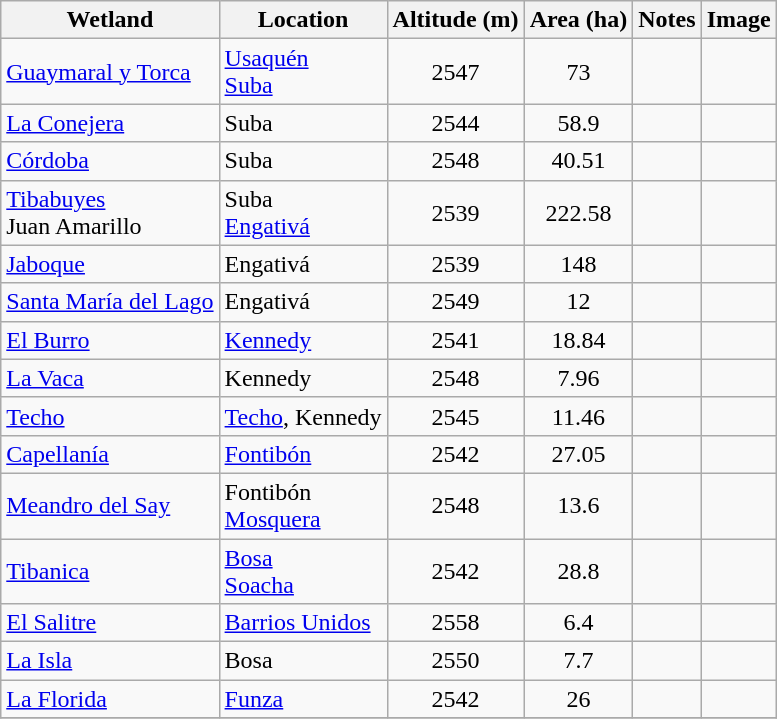<table class="wikitable sortable mw-collapsible">
<tr>
<th>Wetland</th>
<th>Location</th>
<th>Altitude (m)</th>
<th>Area (ha)</th>
<th>Notes</th>
<th>Image</th>
</tr>
<tr>
<td><a href='#'>Guaymaral y Torca</a></td>
<td><a href='#'>Usaquén</a><br><a href='#'>Suba</a></td>
<td align=center>2547</td>
<td align=center>73</td>
<td align=center></td>
<td></td>
</tr>
<tr>
<td><a href='#'>La Conejera</a></td>
<td>Suba</td>
<td align=center>2544</td>
<td align=center>58.9</td>
<td align=center></td>
<td></td>
</tr>
<tr>
<td><a href='#'>Córdoba</a></td>
<td>Suba</td>
<td align=center>2548</td>
<td align=center>40.51</td>
<td align=center></td>
<td></td>
</tr>
<tr>
<td><a href='#'>Tibabuyes</a><br>Juan Amarillo</td>
<td>Suba<br><a href='#'>Engativá</a></td>
<td align=center>2539</td>
<td align=center>222.58</td>
<td align=center></td>
<td></td>
</tr>
<tr>
<td><a href='#'>Jaboque</a></td>
<td>Engativá</td>
<td align=center>2539</td>
<td align=center>148</td>
<td align=center></td>
<td></td>
</tr>
<tr>
<td><a href='#'>Santa María del Lago</a></td>
<td>Engativá</td>
<td align=center>2549</td>
<td align=center>12</td>
<td align=center></td>
<td></td>
</tr>
<tr>
<td><a href='#'>El Burro</a></td>
<td><a href='#'>Kennedy</a></td>
<td align=center>2541</td>
<td align=center>18.84</td>
<td align=center></td>
<td></td>
</tr>
<tr>
<td><a href='#'>La Vaca</a></td>
<td>Kennedy</td>
<td align=center>2548</td>
<td align=center>7.96</td>
<td align=center></td>
<td></td>
</tr>
<tr>
<td><a href='#'>Techo</a></td>
<td><a href='#'>Techo</a>, Kennedy</td>
<td align=center>2545</td>
<td align=center>11.46</td>
<td align=center></td>
<td></td>
</tr>
<tr>
<td><a href='#'>Capellanía</a></td>
<td><a href='#'>Fontibón</a></td>
<td align=center>2542</td>
<td align=center>27.05</td>
<td align=center></td>
<td></td>
</tr>
<tr>
<td><a href='#'>Meandro del Say</a></td>
<td>Fontibón<br><a href='#'>Mosquera</a></td>
<td align=center>2548</td>
<td align=center>13.6</td>
<td align=center></td>
<td></td>
</tr>
<tr>
<td><a href='#'>Tibanica</a></td>
<td><a href='#'>Bosa</a><br><a href='#'>Soacha</a></td>
<td align=center>2542</td>
<td align=center>28.8</td>
<td align=center></td>
<td></td>
</tr>
<tr>
<td><a href='#'>El Salitre</a></td>
<td><a href='#'>Barrios Unidos</a></td>
<td align=center>2558</td>
<td align=center>6.4</td>
<td align=center></td>
<td></td>
</tr>
<tr>
<td><a href='#'>La Isla</a></td>
<td>Bosa</td>
<td align=center>2550</td>
<td align=center>7.7</td>
<td align=center></td>
<td></td>
</tr>
<tr>
<td><a href='#'>La Florida</a></td>
<td><a href='#'>Funza</a></td>
<td align=center>2542</td>
<td align=center>26</td>
<td align=center></td>
<td></td>
</tr>
<tr>
</tr>
</table>
